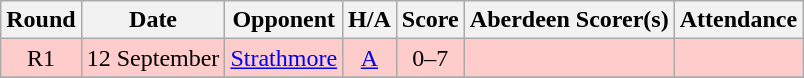<table class="wikitable" style="text-align:center">
<tr>
<th>Round</th>
<th>Date</th>
<th>Opponent</th>
<th>H/A</th>
<th>Score</th>
<th>Aberdeen Scorer(s)</th>
<th>Attendance</th>
</tr>
<tr bgcolor=#FFCCCC>
<td>R1</td>
<td align=left>12 September</td>
<td align=left><a href='#'>Strathmore</a></td>
<td><a href='#'>A</a></td>
<td>0–7</td>
<td align=left></td>
<td></td>
</tr>
<tr>
</tr>
</table>
